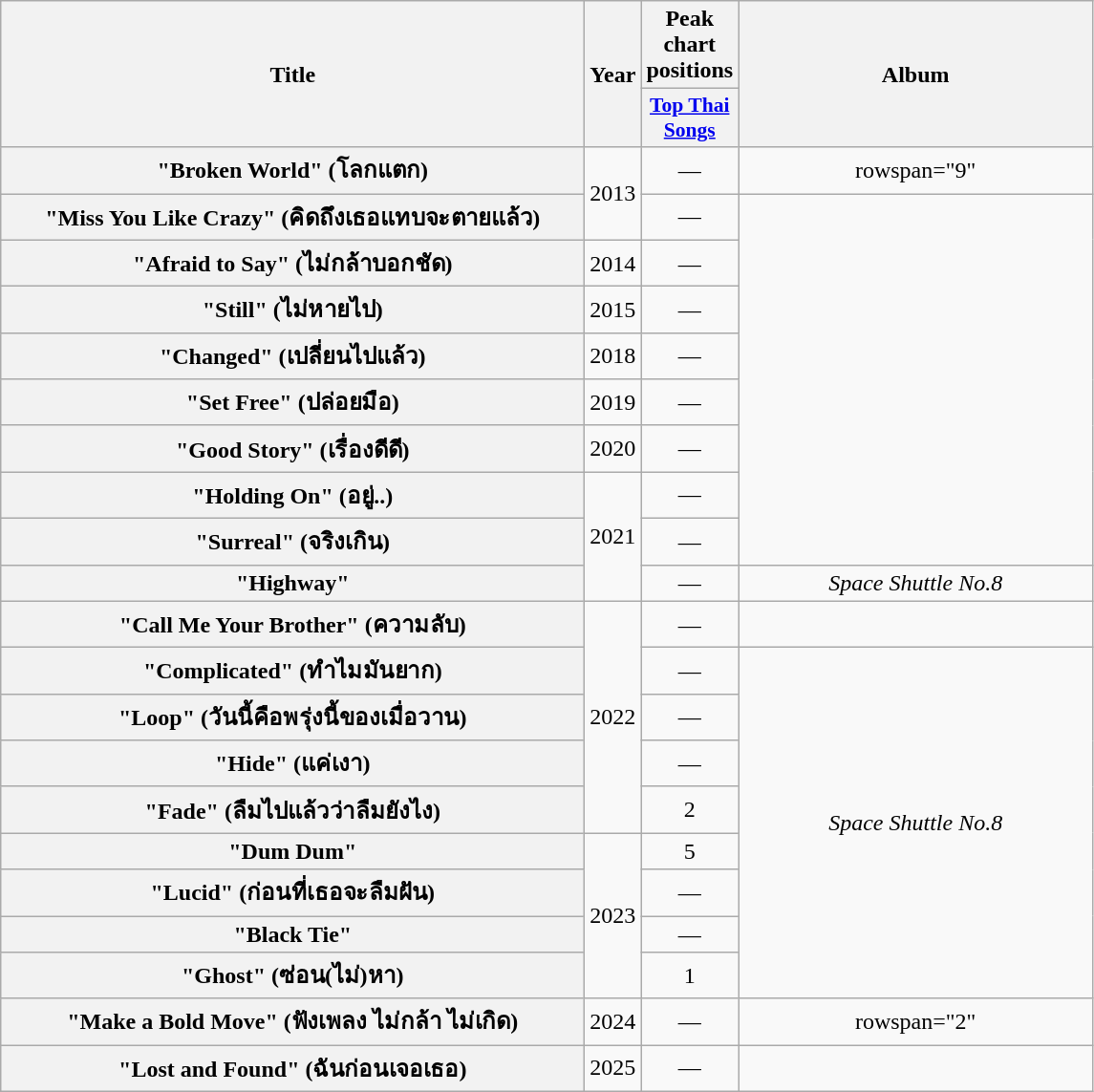<table class="wikitable plainrowheaders" style="text-align:center">
<tr>
<th rowspan="2" scope="col" style="width:25em;">Title</th>
<th rowspan="2">Year</th>
<th>Peak chart positions</th>
<th rowspan="2" style="width:15em;">Album</th>
</tr>
<tr>
<th scope="col" style="width:3em;font-size:90%;"><a href='#'>Top Thai Songs</a><br></th>
</tr>
<tr>
<th scope="row">"Broken World" (โลกแตก)</th>
<td rowspan="2">2013</td>
<td>—</td>
<td>rowspan="9" </td>
</tr>
<tr>
<th scope="row">"Miss You Like Crazy" (คิดถึงเธอแทบจะตายแล้ว)</th>
<td>—</td>
</tr>
<tr>
<th scope="row">"Afraid to Say" (ไม่กล้าบอกชัด)</th>
<td>2014</td>
<td>—</td>
</tr>
<tr>
<th scope="row">"Still" (ไม่หายไป)</th>
<td>2015</td>
<td>—</td>
</tr>
<tr>
<th scope="row">"Changed" (เปลี่ยนไปแล้ว)</th>
<td>2018</td>
<td>—</td>
</tr>
<tr>
<th scope="row">"Set Free" (ปล่อยมือ)</th>
<td>2019</td>
<td>—</td>
</tr>
<tr>
<th scope="row">"Good Story" (เรื่องดีดี)</th>
<td>2020</td>
<td>—</td>
</tr>
<tr>
<th scope="row">"Holding On" (อยู่..)</th>
<td rowspan="3">2021</td>
<td>—</td>
</tr>
<tr>
<th scope="row">"Surreal" (จริงเกิน)</th>
<td>—</td>
</tr>
<tr>
<th scope="row">"Highway"</th>
<td>—</td>
<td><em>Space Shuttle No.8</em></td>
</tr>
<tr>
<th scope="row">"Call Me Your Brother" (ความลับ)</th>
<td rowspan="5">2022</td>
<td>—</td>
<td></td>
</tr>
<tr>
<th scope="row">"Complicated" (ทำไมมันยาก)</th>
<td>—</td>
<td rowspan="8"><em>Space Shuttle No.8</em></td>
</tr>
<tr>
<th scope="row">"Loop" (วันนี้คือพรุ่งนี้ของเมื่อวาน)</th>
<td>—</td>
</tr>
<tr>
<th scope="row">"Hide" (แค่เงา)</th>
<td>—</td>
</tr>
<tr>
<th scope="row">"Fade" (ลืมไปแล้วว่าลืมยังไง)</th>
<td>2</td>
</tr>
<tr>
<th scope="row">"Dum Dum"</th>
<td rowspan="4">2023</td>
<td>5</td>
</tr>
<tr>
<th scope="row">"Lucid" (ก่อนที่เธอจะลืมฝัน)</th>
<td>—</td>
</tr>
<tr>
<th scope="row">"Black Tie"</th>
<td>—</td>
</tr>
<tr>
<th scope="row">"Ghost" (ซ่อน(ไม่)หา)</th>
<td>1</td>
</tr>
<tr>
<th scope="row">"Make a Bold Move" (ฟังเพลง ไม่กล้า ไม่เกิด)</th>
<td>2024</td>
<td>—</td>
<td>rowspan="2" </td>
</tr>
<tr>
<th scope="row">"Lost and Found" (ฉันก่อนเจอเธอ)</th>
<td>2025</td>
<td>—</td>
</tr>
</table>
